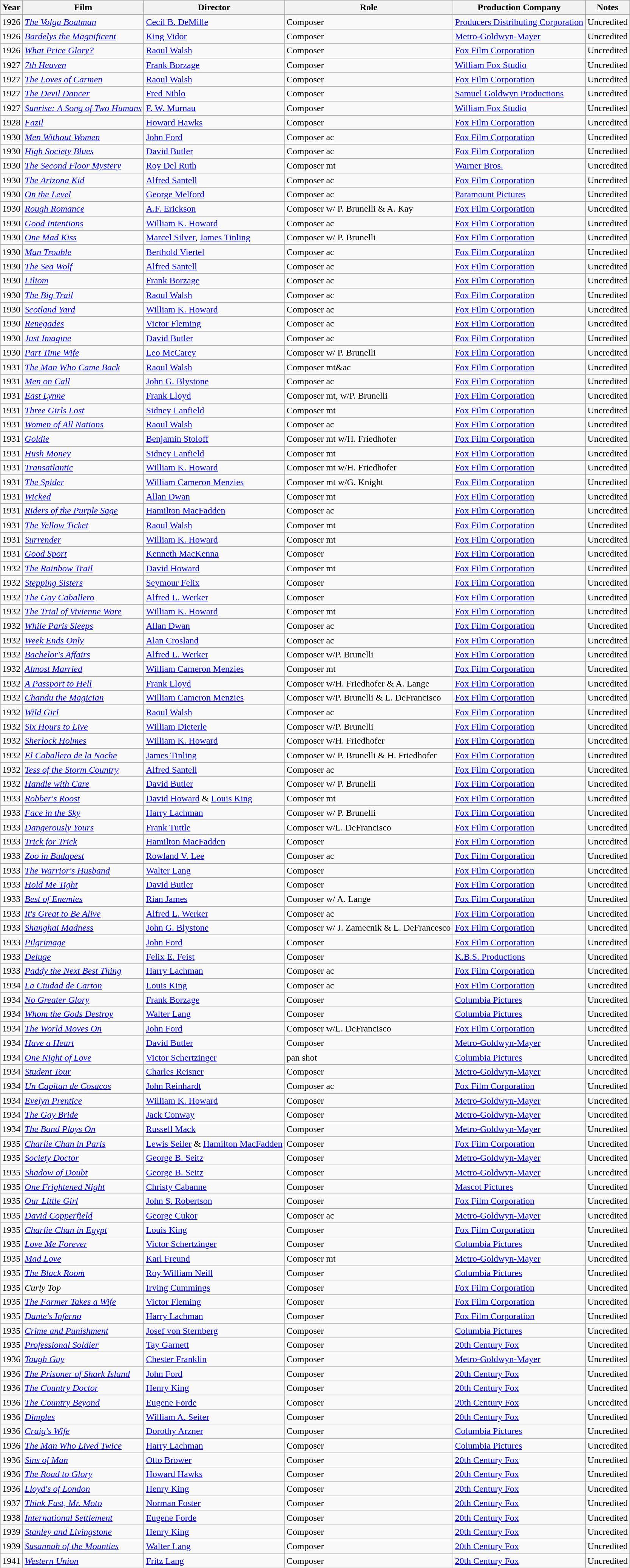<table class="wikitable sortable">
<tr>
<th>Year</th>
<th>Film</th>
<th>Director</th>
<th class="unsortable">Role</th>
<th>Production Company</th>
<th class="unsortable">Notes</th>
</tr>
<tr>
<td>1926</td>
<td><em><a href='#'>The Volga Boatman</a></em></td>
<td><a href='#'>Cecil B. DeMille</a></td>
<td>Composer</td>
<td><a href='#'>Producers Distributing Corporation</a></td>
<td>Uncredited</td>
</tr>
<tr>
<td>1926</td>
<td><em><a href='#'>Bardelys the Magnificent</a></em></td>
<td><a href='#'>King Vidor</a></td>
<td>Composer</td>
<td><a href='#'>Metro-Goldwyn-Mayer</a></td>
<td>Uncredited</td>
</tr>
<tr>
<td>1926</td>
<td><em><a href='#'>What Price Glory?</a></em></td>
<td><a href='#'>Raoul Walsh</a></td>
<td>Composer</td>
<td><a href='#'>Fox Film Corporation</a></td>
<td>Uncredited</td>
</tr>
<tr>
<td>1927</td>
<td><em><a href='#'>7th Heaven</a></em></td>
<td><a href='#'>Frank Borzage</a></td>
<td>Composer</td>
<td><a href='#'>William Fox Studio</a></td>
<td>Uncredited</td>
</tr>
<tr>
<td>1927</td>
<td><em><a href='#'>The Loves of Carmen</a></em></td>
<td><a href='#'>Raoul Walsh</a></td>
<td>Composer</td>
<td><a href='#'>Fox Film Corporation</a></td>
<td>Uncredited</td>
</tr>
<tr>
<td>1927</td>
<td><em><a href='#'>The Devil Dancer</a></em></td>
<td><a href='#'>Fred Niblo</a></td>
<td>Composer</td>
<td><a href='#'>Samuel Goldwyn Productions</a></td>
<td>Uncredited</td>
</tr>
<tr>
<td>1927</td>
<td><em><a href='#'>Sunrise: A Song of Two Humans</a></em></td>
<td><a href='#'>F. W. Murnau</a></td>
<td>Composer</td>
<td><a href='#'>William Fox Studio</a></td>
<td>Uncredited</td>
</tr>
<tr>
<td>1928</td>
<td><em><a href='#'>Fazil</a></em></td>
<td><a href='#'>Howard Hawks</a></td>
<td>Composer</td>
<td><a href='#'>Fox Film Corporation</a></td>
<td>Uncredited</td>
</tr>
<tr>
<td>1930</td>
<td><em><a href='#'>Men Without Women</a></em></td>
<td><a href='#'>John Ford</a></td>
<td>Composer ac</td>
<td><a href='#'>Fox Film Corporation</a></td>
<td>Uncredited</td>
</tr>
<tr>
<td>1930</td>
<td><em><a href='#'>High Society Blues</a></em></td>
<td><a href='#'>David Butler</a></td>
<td>Composer ac</td>
<td><a href='#'>Fox Film Corporation</a></td>
<td>Uncredited</td>
</tr>
<tr>
<td>1930</td>
<td><em><a href='#'>The Second Floor Mystery</a></em></td>
<td><a href='#'>Roy Del Ruth</a></td>
<td>Composer mt</td>
<td><a href='#'>Warner Bros.</a></td>
<td>Uncredited</td>
</tr>
<tr>
<td>1930</td>
<td><em><a href='#'>The Arizona Kid</a></em></td>
<td><a href='#'>Alfred Santell</a></td>
<td>Composer ac</td>
<td><a href='#'>Fox Film Corporation</a></td>
<td>Uncredited</td>
</tr>
<tr>
<td>1930</td>
<td><em><a href='#'>On the Level</a></em></td>
<td><a href='#'>George Melford</a></td>
<td>Composer ac</td>
<td><a href='#'>Paramount Pictures</a></td>
<td>Uncredited</td>
</tr>
<tr>
<td>1930</td>
<td><em><a href='#'>Rough Romance</a></em></td>
<td><a href='#'>A.F. Erickson</a></td>
<td>Composer w/ P. Brunelli & A. Kay</td>
<td><a href='#'>Fox Film Corporation</a></td>
<td>Uncredited</td>
</tr>
<tr>
<td>1930</td>
<td><em><a href='#'>Good Intentions</a></em></td>
<td><a href='#'>William K. Howard</a></td>
<td>Composer ac</td>
<td><a href='#'>Fox Film Corporation</a></td>
<td>Uncredited</td>
</tr>
<tr>
<td>1930</td>
<td><em><a href='#'>One Mad Kiss</a></em></td>
<td><a href='#'>Marcel Silver</a>, <a href='#'>James Tinling</a></td>
<td>Composer w/ P. Brunelli</td>
<td><a href='#'>Fox Film Corporation</a></td>
<td>Uncredited</td>
</tr>
<tr>
<td>1930</td>
<td><em><a href='#'>Man Trouble</a></em></td>
<td><a href='#'>Berthold Viertel</a></td>
<td>Composer ac</td>
<td><a href='#'>Fox Film Corporation</a></td>
<td>Uncredited</td>
</tr>
<tr>
<td>1930</td>
<td><em><a href='#'>The Sea Wolf</a></em></td>
<td><a href='#'>Alfred Santell</a></td>
<td>Composer ac</td>
<td><a href='#'>Fox Film Corporation</a></td>
<td>Uncredited</td>
</tr>
<tr>
<td>1930</td>
<td><em><a href='#'>Liliom</a></em></td>
<td><a href='#'>Frank Borzage</a></td>
<td>Composer ac</td>
<td><a href='#'>Fox Film Corporation</a></td>
<td>Uncredited</td>
</tr>
<tr>
<td>1930</td>
<td><em><a href='#'>The Big Trail</a></em></td>
<td><a href='#'>Raoul Walsh</a></td>
<td>Composer ac</td>
<td><a href='#'>Fox Film Corporation</a></td>
<td>Uncredited</td>
</tr>
<tr>
<td>1930</td>
<td><em><a href='#'>Scotland Yard</a></em></td>
<td><a href='#'>William K. Howard</a></td>
<td>Composer ac</td>
<td><a href='#'>Fox Film Corporation</a></td>
<td>Uncredited</td>
</tr>
<tr>
<td>1930</td>
<td><em><a href='#'>Renegades</a></em></td>
<td><a href='#'>Victor Fleming</a></td>
<td>Composer ac</td>
<td><a href='#'>Fox Film Corporation</a></td>
<td>Uncredited</td>
</tr>
<tr>
<td>1930</td>
<td><em><a href='#'>Just Imagine</a></em></td>
<td><a href='#'>David Butler</a></td>
<td>Composer ac</td>
<td><a href='#'>Fox Film Corporation</a></td>
<td>Uncredited</td>
</tr>
<tr>
<td>1930</td>
<td><em><a href='#'>Part Time Wife</a></em></td>
<td><a href='#'>Leo McCarey</a></td>
<td>Composer w/ P. Brunelli</td>
<td><a href='#'>Fox Film Corporation</a></td>
<td>Uncredited</td>
</tr>
<tr>
<td>1931</td>
<td><em><a href='#'>The Man Who Came Back</a></em></td>
<td><a href='#'>Raoul Walsh</a></td>
<td>Composer mt&ac</td>
<td><a href='#'>Fox Film Corporation</a></td>
<td>Uncredited</td>
</tr>
<tr>
<td>1931</td>
<td><em><a href='#'>Men on Call</a></em></td>
<td><a href='#'>John G. Blystone</a></td>
<td>Composer ac</td>
<td><a href='#'>Fox Film Corporation</a></td>
<td>Uncredited</td>
</tr>
<tr>
<td>1931</td>
<td><em><a href='#'>East Lynne</a></em></td>
<td><a href='#'>Frank Lloyd</a></td>
<td>Composer mt, w/P. Brunelli</td>
<td><a href='#'>Fox Film Corporation</a></td>
<td>Uncredited</td>
</tr>
<tr>
<td>1931</td>
<td><em><a href='#'>Three Girls Lost</a></em></td>
<td><a href='#'>Sidney Lanfield</a></td>
<td>Composer mt</td>
<td><a href='#'>Fox Film Corporation</a></td>
<td>Uncredited</td>
</tr>
<tr>
<td>1931</td>
<td><em><a href='#'>Women of All Nations</a></em></td>
<td><a href='#'>Raoul Walsh</a></td>
<td>Composer ac</td>
<td><a href='#'>Fox Film Corporation</a></td>
<td>Uncredited</td>
</tr>
<tr>
<td>1931</td>
<td><em><a href='#'>Goldie</a></em></td>
<td><a href='#'>Benjamin Stoloff</a></td>
<td>Composer mt w/H. Friedhofer</td>
<td><a href='#'>Fox Film Corporation</a></td>
<td>Uncredited</td>
</tr>
<tr>
<td>1931</td>
<td><em><a href='#'>Hush Money</a></em></td>
<td><a href='#'>Sidney Lanfield</a></td>
<td>Composer mt</td>
<td><a href='#'>Fox Film Corporation</a></td>
<td>Uncredited</td>
</tr>
<tr>
<td>1931</td>
<td><em><a href='#'>Transatlantic</a></em></td>
<td><a href='#'>William K. Howard</a></td>
<td>Composer mt w/H. Friedhofer</td>
<td><a href='#'>Fox Film Corporation</a></td>
<td>Uncredited</td>
</tr>
<tr>
<td>1931</td>
<td><em><a href='#'>The Spider</a></em></td>
<td><a href='#'>William Cameron Menzies</a></td>
<td>Composer mt w/G. Knight</td>
<td><a href='#'>Fox Film Corporation</a></td>
<td>Uncredited</td>
</tr>
<tr>
<td>1931</td>
<td><em><a href='#'>Wicked</a></em></td>
<td><a href='#'>Allan Dwan</a></td>
<td>Composer mt</td>
<td><a href='#'>Fox Film Corporation</a></td>
<td>Uncredited</td>
</tr>
<tr>
<td>1931</td>
<td><em><a href='#'>Riders of the Purple Sage</a></em></td>
<td><a href='#'>Hamilton MacFadden</a></td>
<td>Composer ac</td>
<td><a href='#'>Fox Film Corporation</a></td>
<td>Uncredited</td>
</tr>
<tr>
<td>1931</td>
<td><em><a href='#'>The Yellow Ticket</a></em></td>
<td><a href='#'>Raoul Walsh</a></td>
<td>Composer mt</td>
<td><a href='#'>Fox Film Corporation</a></td>
<td>Uncredited</td>
</tr>
<tr>
<td>1931</td>
<td><em><a href='#'>Surrender</a></em></td>
<td><a href='#'>William K. Howard</a></td>
<td>Composer mt</td>
<td><a href='#'>Fox Film Corporation</a></td>
<td>Uncredited</td>
</tr>
<tr>
<td>1931</td>
<td><em><a href='#'>Good Sport</a></em></td>
<td><a href='#'>Kenneth MacKenna</a></td>
<td>Composer</td>
<td><a href='#'>Fox Film Corporation</a></td>
<td>Uncredited</td>
</tr>
<tr>
<td>1932</td>
<td><em><a href='#'>The Rainbow Trail</a></em></td>
<td><a href='#'>David Howard</a></td>
<td>Composer mt</td>
<td><a href='#'>Fox Film Corporation</a></td>
<td>Uncredited</td>
</tr>
<tr>
<td>1932</td>
<td><em><a href='#'>Stepping Sisters</a></em></td>
<td><a href='#'>Seymour Felix</a></td>
<td>Composer</td>
<td><a href='#'>Fox Film Corporation</a></td>
<td>Uncredited</td>
</tr>
<tr>
<td>1932</td>
<td><em><a href='#'>The Gay Caballero</a></em></td>
<td><a href='#'>Alfred L. Werker</a></td>
<td>Composer</td>
<td><a href='#'>Fox Film Corporation</a></td>
<td>Uncredited</td>
</tr>
<tr>
<td>1932</td>
<td><em><a href='#'>The Trial of Vivienne Ware</a></em></td>
<td><a href='#'>William K. Howard</a></td>
<td>Composer mt</td>
<td><a href='#'>Fox Film Corporation</a></td>
<td>Uncredited</td>
</tr>
<tr>
<td>1932</td>
<td><em><a href='#'>While Paris Sleeps</a></em></td>
<td><a href='#'>Allan Dwan</a></td>
<td>Composer ac</td>
<td><a href='#'>Fox Film Corporation</a></td>
<td>Uncredited</td>
</tr>
<tr>
<td>1932</td>
<td><em><a href='#'>Week Ends Only</a></em></td>
<td><a href='#'>Alan Crosland</a></td>
<td>Composer ac</td>
<td><a href='#'>Fox Film Corporation</a></td>
<td>Uncredited</td>
</tr>
<tr>
<td>1932</td>
<td><em><a href='#'>Bachelor's Affairs</a></em></td>
<td><a href='#'>Alfred L. Werker</a></td>
<td>Composer w/P. Brunelli</td>
<td><a href='#'>Fox Film Corporation</a></td>
<td>Uncredited</td>
</tr>
<tr>
<td>1932</td>
<td><em><a href='#'>Almost Married</a></em></td>
<td><a href='#'>William Cameron Menzies</a></td>
<td>Composer mt</td>
<td><a href='#'>Fox Film Corporation</a></td>
<td>Uncredited</td>
</tr>
<tr>
<td>1932</td>
<td><em><a href='#'>A Passport to Hell</a></em></td>
<td><a href='#'>Frank Lloyd</a></td>
<td>Composer w/H. Friedhofer & A. Lange</td>
<td><a href='#'>Fox Film Corporation</a></td>
<td>Uncredited</td>
</tr>
<tr>
<td>1932</td>
<td><em><a href='#'>Chandu the Magician</a></em></td>
<td><a href='#'>William Cameron Menzies</a></td>
<td>Composer w/P. Brunelli & L. DeFrancisco</td>
<td><a href='#'>Fox Film Corporation</a></td>
<td>Uncredited</td>
</tr>
<tr>
<td>1932</td>
<td><em><a href='#'>Wild Girl</a></em></td>
<td><a href='#'>Raoul Walsh</a></td>
<td>Composer ac</td>
<td><a href='#'>Fox Film Corporation</a></td>
<td>Uncredited</td>
</tr>
<tr>
<td>1932</td>
<td><em><a href='#'>Six Hours to Live</a></em></td>
<td><a href='#'>William Dieterle</a></td>
<td>Composer w/P. Brunelli</td>
<td><a href='#'>Fox Film Corporation</a></td>
<td>Uncredited</td>
</tr>
<tr>
<td>1932</td>
<td><em><a href='#'>Sherlock Holmes</a></em></td>
<td><a href='#'>William K. Howard</a></td>
<td>Composer w/H. Friedhofer</td>
<td><a href='#'>Fox Film Corporation</a></td>
<td>Uncredited</td>
</tr>
<tr>
<td>1932</td>
<td><em><a href='#'>El Caballero de la Noche</a></em></td>
<td><a href='#'>James Tinling</a></td>
<td>Composer w/ P. Brunelli & H. Friedhofer</td>
<td><a href='#'>Fox Film Corporation</a></td>
<td>Uncredited</td>
</tr>
<tr>
<td>1932</td>
<td><em><a href='#'>Tess of the Storm Country</a></em></td>
<td><a href='#'>Alfred Santell</a></td>
<td>Composer ac</td>
<td><a href='#'>Fox Film Corporation</a></td>
<td>Uncredited</td>
</tr>
<tr>
<td>1932</td>
<td><em><a href='#'>Handle with Care</a></em></td>
<td><a href='#'>David Butler</a></td>
<td>Composer w/ P. Brunelli</td>
<td><a href='#'>Fox Film Corporation</a></td>
<td>Uncredited</td>
</tr>
<tr>
<td>1933</td>
<td><em><a href='#'>Robber's Roost</a></em></td>
<td><a href='#'>David Howard</a> & <a href='#'>Louis King</a></td>
<td>Composer mt</td>
<td><a href='#'>Fox Film Corporation</a></td>
<td>Uncredited</td>
</tr>
<tr>
<td>1933</td>
<td><em><a href='#'>Face in the Sky</a></em></td>
<td><a href='#'>Harry Lachman</a></td>
<td>Composer w/ P. Brunelli</td>
<td><a href='#'>Fox Film Corporation</a></td>
<td>Uncredited</td>
</tr>
<tr>
<td>1933</td>
<td><em><a href='#'>Dangerously Yours</a></em></td>
<td><a href='#'>Frank Tuttle</a></td>
<td>Composer w/L. DeFrancisco</td>
<td><a href='#'>Fox Film Corporation</a></td>
<td>Uncredited</td>
</tr>
<tr>
<td>1933</td>
<td><em><a href='#'>Trick for Trick</a></em></td>
<td><a href='#'>Hamilton MacFadden</a></td>
<td>Composer</td>
<td><a href='#'>Fox Film Corporation</a></td>
<td>Uncredited</td>
</tr>
<tr>
<td>1933</td>
<td><em><a href='#'>Zoo in Budapest</a></em></td>
<td><a href='#'>Rowland V. Lee</a></td>
<td>Composer ac</td>
<td><a href='#'>Fox Film Corporation</a></td>
<td>Uncredited</td>
</tr>
<tr>
<td>1933</td>
<td><em><a href='#'>The Warrior's Husband</a></em></td>
<td><a href='#'>Walter Lang</a></td>
<td>Composer</td>
<td><a href='#'>Fox Film Corporation</a></td>
<td>Uncredited</td>
</tr>
<tr>
<td>1933</td>
<td><em><a href='#'>Hold Me Tight</a></em></td>
<td><a href='#'>David Butler</a></td>
<td>Composer</td>
<td><a href='#'>Fox Film Corporation</a></td>
<td>Uncredited</td>
</tr>
<tr>
<td>1933</td>
<td><em><a href='#'>Best of Enemies</a></em></td>
<td><a href='#'>Rian James</a></td>
<td>Composer w/ A. Lange</td>
<td><a href='#'>Fox Film Corporation</a></td>
<td>Uncredited</td>
</tr>
<tr>
<td>1933</td>
<td><em><a href='#'>It's Great to Be Alive</a></em></td>
<td><a href='#'>Alfred L. Werker</a></td>
<td>Composer ac</td>
<td><a href='#'>Fox Film Corporation</a></td>
<td>Uncredited</td>
</tr>
<tr>
<td>1933</td>
<td><em><a href='#'>Shanghai Madness</a></em></td>
<td><a href='#'>John G. Blystone</a></td>
<td>Composer w/ J. Zamecnik & L. DeFrancesco</td>
<td><a href='#'>Fox Film Corporation</a></td>
<td>Uncredited</td>
</tr>
<tr>
<td>1933</td>
<td><em><a href='#'>Pilgrimage</a></em></td>
<td><a href='#'>John Ford</a></td>
<td>Composer</td>
<td><a href='#'>Fox Film Corporation</a></td>
<td>Uncredited</td>
</tr>
<tr>
<td>1933</td>
<td><em><a href='#'>Deluge</a></em></td>
<td><a href='#'>Felix E. Feist</a></td>
<td>Composer</td>
<td><a href='#'>K.B.S. Productions</a></td>
<td>Uncredited</td>
</tr>
<tr>
<td>1933</td>
<td><em><a href='#'>Paddy the Next Best Thing</a></em></td>
<td><a href='#'>Harry Lachman</a></td>
<td>Composer ac</td>
<td><a href='#'>Fox Film Corporation</a></td>
<td>Uncredited</td>
</tr>
<tr>
<td>1934</td>
<td><em><a href='#'>La Ciudad de Carton</a></em></td>
<td><a href='#'>Louis King</a></td>
<td>Composer ac</td>
<td><a href='#'>Fox Film Corporation</a></td>
<td>Uncredited</td>
</tr>
<tr>
<td>1934</td>
<td><em><a href='#'>No Greater Glory</a></em></td>
<td><a href='#'>Frank Borzage</a></td>
<td>Composer</td>
<td><a href='#'>Columbia Pictures</a></td>
<td>Uncredited</td>
</tr>
<tr>
<td>1934</td>
<td><em><a href='#'>Whom the Gods Destroy</a></em></td>
<td><a href='#'>Walter Lang</a></td>
<td>Composer</td>
<td><a href='#'>Columbia Pictures</a></td>
<td>Uncredited</td>
</tr>
<tr>
<td>1934</td>
<td><em><a href='#'>The World Moves On</a></em></td>
<td><a href='#'>John Ford</a></td>
<td>Composer w/L. DeFrancisco</td>
<td><a href='#'>Fox Film Corporation</a></td>
<td>Uncredited</td>
</tr>
<tr>
<td>1934</td>
<td><em><a href='#'>Have a Heart</a></em></td>
<td><a href='#'>David Butler</a></td>
<td>Composer</td>
<td><a href='#'>Metro-Goldwyn-Mayer</a></td>
<td>Uncredited</td>
</tr>
<tr>
<td>1934</td>
<td><em><a href='#'>One Night of Love</a></em></td>
<td><a href='#'>Victor Schertzinger</a></td>
<td>pan shot</td>
<td><a href='#'>Columbia Pictures</a></td>
<td>Uncredited</td>
</tr>
<tr>
<td>1934</td>
<td><em><a href='#'>Student Tour</a></em></td>
<td><a href='#'>Charles Reisner</a></td>
<td>Composer</td>
<td><a href='#'>Metro-Goldwyn-Mayer</a></td>
<td>Uncredited</td>
</tr>
<tr>
<td>1934</td>
<td><em><a href='#'>Un Capitan de Cosacos</a></em></td>
<td><a href='#'>John Reinhardt</a></td>
<td>Composer ac</td>
<td><a href='#'>Fox Film Corporation</a></td>
<td>Uncredited</td>
</tr>
<tr>
<td>1934</td>
<td><em><a href='#'>Evelyn Prentice</a></em></td>
<td><a href='#'>William K. Howard</a></td>
<td>Composer</td>
<td><a href='#'>Metro-Goldwyn-Mayer</a></td>
<td>Uncredited</td>
</tr>
<tr>
<td>1934</td>
<td><em><a href='#'>The Gay Bride</a></em></td>
<td><a href='#'>Jack Conway</a></td>
<td>Composer</td>
<td><a href='#'>Metro-Goldwyn-Mayer</a></td>
<td>Uncredited</td>
</tr>
<tr>
<td>1934</td>
<td><em><a href='#'>The Band Plays On</a></em></td>
<td><a href='#'>Russell Mack</a></td>
<td>Composer</td>
<td><a href='#'>Metro-Goldwyn-Mayer</a></td>
<td>Uncredited</td>
</tr>
<tr>
<td>1935</td>
<td><em><a href='#'>Charlie Chan in Paris</a></em></td>
<td><a href='#'>Lewis Seiler</a> & <a href='#'>Hamilton MacFadden</a></td>
<td>Composer</td>
<td><a href='#'>Fox Film Corporation</a></td>
<td>Uncredited</td>
</tr>
<tr>
<td>1935</td>
<td><em><a href='#'>Society Doctor</a></em></td>
<td><a href='#'>George B. Seitz</a></td>
<td>Composer</td>
<td><a href='#'>Metro-Goldwyn-Mayer</a></td>
<td>Uncredited</td>
</tr>
<tr>
<td>1935</td>
<td><em><a href='#'>Shadow of Doubt</a></em></td>
<td><a href='#'>George B. Seitz</a></td>
<td>Composer</td>
<td><a href='#'>Metro-Goldwyn-Mayer</a></td>
<td>Uncredited</td>
</tr>
<tr>
<td>1935</td>
<td><em><a href='#'>One Frightened Night</a></em></td>
<td><a href='#'>Christy Cabanne</a></td>
<td>Composer</td>
<td><a href='#'>Mascot Pictures</a></td>
<td>Uncredited</td>
</tr>
<tr>
<td>1935</td>
<td><em><a href='#'>Our Little Girl</a></em></td>
<td><a href='#'>John S. Robertson</a></td>
<td>Composer</td>
<td><a href='#'>Fox Film Corporation</a></td>
<td>Uncredited</td>
</tr>
<tr>
<td>1935</td>
<td><em><a href='#'>David Copperfield</a></em></td>
<td><a href='#'>George Cukor</a></td>
<td>Composer ac</td>
<td><a href='#'>Metro-Goldwyn-Mayer</a></td>
<td>Uncredited</td>
</tr>
<tr>
<td>1935</td>
<td><em><a href='#'>Charlie Chan in Egypt</a></em></td>
<td><a href='#'>Louis King</a></td>
<td>Composer</td>
<td><a href='#'>Fox Film Corporation</a></td>
<td>Uncredited</td>
</tr>
<tr>
<td>1935</td>
<td><em><a href='#'>Love Me Forever</a></em></td>
<td><a href='#'>Victor Schertzinger</a></td>
<td>Composer</td>
<td><a href='#'>Columbia Pictures</a></td>
<td>Uncredited</td>
</tr>
<tr>
<td>1935</td>
<td><em><a href='#'>Mad Love</a></em></td>
<td><a href='#'>Karl Freund</a></td>
<td>Composer mt</td>
<td><a href='#'>Metro-Goldwyn-Mayer</a></td>
<td>Uncredited</td>
</tr>
<tr>
<td>1935</td>
<td><em><a href='#'>The Black Room</a></em></td>
<td><a href='#'>Roy William Neill</a></td>
<td>Composer</td>
<td><a href='#'>Columbia Pictures</a></td>
<td>Uncredited</td>
</tr>
<tr>
<td>1935</td>
<td><em>Curly Top</em></td>
<td><a href='#'>Irving Cummings</a></td>
<td>Composer</td>
<td><a href='#'>Fox Film Corporation</a></td>
<td>Uncredited</td>
</tr>
<tr>
<td>1935</td>
<td><em><a href='#'>The Farmer Takes a Wife</a></em></td>
<td><a href='#'>Victor Fleming</a></td>
<td>Composer</td>
<td><a href='#'>Fox Film Corporation</a></td>
<td>Uncredited</td>
</tr>
<tr>
<td>1935</td>
<td><em><a href='#'>Dante's Inferno</a></em></td>
<td><a href='#'>Harry Lachman</a></td>
<td>Composer</td>
<td><a href='#'>Fox Film Corporation</a></td>
<td>Uncredited</td>
</tr>
<tr>
<td>1935</td>
<td><em><a href='#'>Crime and Punishment</a></em></td>
<td><a href='#'>Josef von Sternberg</a></td>
<td>Composer</td>
<td><a href='#'>Columbia Pictures</a></td>
<td>Uncredited</td>
</tr>
<tr>
<td>1935</td>
<td><em><a href='#'>Professional Soldier</a></em></td>
<td><a href='#'>Tay Garnett</a></td>
<td>Composer</td>
<td><a href='#'>20th Century Fox</a></td>
<td>Uncredited</td>
</tr>
<tr>
<td>1936</td>
<td><em><a href='#'>Tough Guy</a></em></td>
<td><a href='#'>Chester Franklin</a></td>
<td>Composer</td>
<td><a href='#'>Metro-Goldwyn-Mayer</a></td>
<td>Uncredited</td>
</tr>
<tr>
<td>1936</td>
<td><em><a href='#'>The Prisoner of Shark Island</a></em></td>
<td><a href='#'>John Ford</a></td>
<td>Composer</td>
<td><a href='#'>20th Century Fox</a></td>
<td>Uncredited</td>
</tr>
<tr>
<td>1936</td>
<td><em><a href='#'>The Country Doctor</a></em></td>
<td><a href='#'>Henry King</a></td>
<td>Composer</td>
<td><a href='#'>20th Century Fox</a></td>
<td>Uncredited</td>
</tr>
<tr>
<td>1936</td>
<td><em><a href='#'>The Country Beyond</a></em></td>
<td><a href='#'>Eugene Forde</a></td>
<td>Composer</td>
<td><a href='#'>20th Century Fox</a></td>
<td>Uncredited</td>
</tr>
<tr>
<td>1936</td>
<td><em><a href='#'>Dimples</a></em></td>
<td><a href='#'>William A. Seiter</a></td>
<td>Composer</td>
<td><a href='#'>20th Century Fox</a></td>
<td>Uncredited</td>
</tr>
<tr>
<td>1936</td>
<td><em><a href='#'>Craig's Wife</a></em></td>
<td><a href='#'>Dorothy Arzner</a></td>
<td>Composer</td>
<td><a href='#'>Columbia Pictures</a></td>
<td>Uncredited</td>
</tr>
<tr>
<td>1936</td>
<td><em><a href='#'>The Man Who Lived Twice</a></em></td>
<td><a href='#'>Harry Lachman</a></td>
<td>Composer</td>
<td><a href='#'>Columbia Pictures</a></td>
<td>Uncredited</td>
</tr>
<tr>
<td>1936</td>
<td><em><a href='#'>Sins of Man</a></em></td>
<td><a href='#'>Otto Brower</a></td>
<td>Composer</td>
<td><a href='#'>20th Century Fox</a></td>
<td>Uncredited</td>
</tr>
<tr>
<td>1936</td>
<td><em><a href='#'>The Road to Glory</a></em></td>
<td><a href='#'>Howard Hawks</a></td>
<td>Composer</td>
<td><a href='#'>20th Century Fox</a></td>
<td>Uncredited</td>
</tr>
<tr>
<td>1936</td>
<td><em><a href='#'>Lloyd's of London</a></em></td>
<td><a href='#'>Henry King</a></td>
<td>Composer</td>
<td><a href='#'>20th Century Fox</a></td>
<td>Uncredited</td>
</tr>
<tr>
<td>1937</td>
<td><em><a href='#'>Think Fast, Mr. Moto</a></em></td>
<td><a href='#'>Norman Foster</a></td>
<td>Composer</td>
<td><a href='#'>20th Century Fox</a></td>
<td>Uncredited</td>
</tr>
<tr>
<td>1938</td>
<td><em><a href='#'>International Settlement</a></em></td>
<td><a href='#'>Eugene Forde</a></td>
<td>Composer</td>
<td><a href='#'>20th Century Fox</a></td>
<td>Uncredited</td>
</tr>
<tr>
<td>1939</td>
<td><em><a href='#'>Stanley and Livingstone</a></em></td>
<td><a href='#'>Henry King</a></td>
<td>Composer</td>
<td><a href='#'>20th Century Fox</a></td>
<td>Uncredited</td>
</tr>
<tr>
<td>1939</td>
<td><em><a href='#'>Susannah of the Mounties</a></em></td>
<td><a href='#'>Walter Lang</a></td>
<td>Composer</td>
<td><a href='#'>20th Century Fox</a></td>
<td>Uncredited</td>
</tr>
<tr>
<td>1941</td>
<td><em><a href='#'>Western Union</a></em></td>
<td><a href='#'>Fritz Lang</a></td>
<td>Composer</td>
<td><a href='#'>20th Century Fox</a></td>
<td>Uncredited</td>
</tr>
</table>
